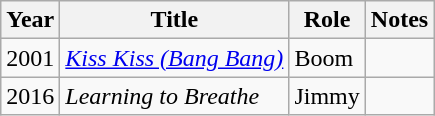<table class="wikitable sortable">
<tr>
<th>Year</th>
<th>Title</th>
<th>Role</th>
<th>Notes</th>
</tr>
<tr>
<td>2001</td>
<td><em><a href='#'>Kiss Kiss (Bang Bang)</a></em></td>
<td>Boom</td>
<td></td>
</tr>
<tr>
<td>2016</td>
<td><em>Learning to Breathe</em></td>
<td>Jimmy</td>
<td></td>
</tr>
</table>
